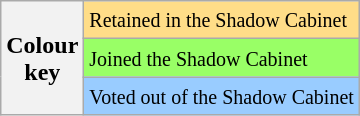<table class="wikitable">
<tr>
<th rowspan=3>Colour<br>key</th>
<td bgcolor=ffdd88><small>Retained in the Shadow Cabinet</small></td>
</tr>
<tr bgcolor=99ff66>
<td><small>Joined the Shadow Cabinet</small></td>
</tr>
<tr bgcolor=99ccff>
<td><small>Voted out of the Shadow Cabinet</small></td>
</tr>
</table>
